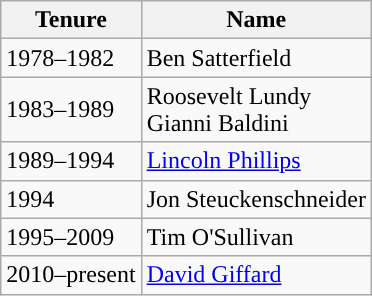<table class= wikitable>
<tr>
<th width=px>Tenure</th>
<th width=px>Name</th>
</tr>
<tr>
<td>1978–1982</td>
<td> Ben Satterfield</td>
</tr>
<tr>
<td>1983–1989</td>
<td> Roosevelt Lundy<br> Gianni Baldini </td>
</tr>
<tr>
<td>1989–1994</td>
<td> <a href='#'>Lincoln Phillips</a></td>
</tr>
<tr>
<td>1994</td>
<td> Jon Steuckenschneider</td>
</tr>
<tr>
<td>1995–2009</td>
<td> Tim O'Sullivan </td>
</tr>
<tr>
<td>2010–present</td>
<td> <a href='#'>David Giffard</a></td>
</tr>
</table>
